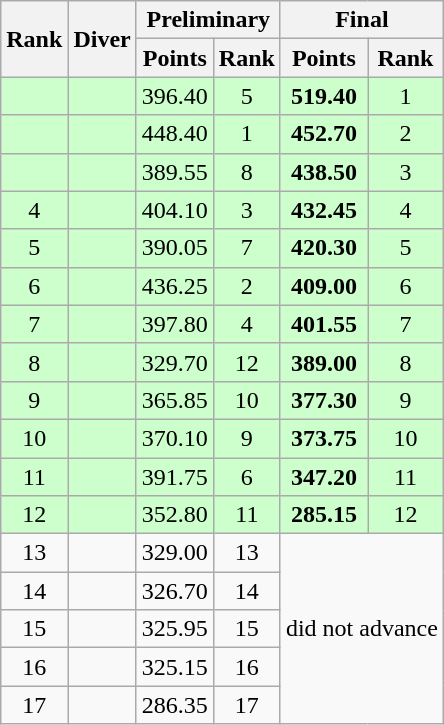<table class="wikitable sortable" style="text-align:center">
<tr>
<th rowspan=2>Rank</th>
<th rowspan=2>Diver</th>
<th colspan=2>Preliminary</th>
<th colspan=2>Final</th>
</tr>
<tr>
<th>Points</th>
<th>Rank</th>
<th>Points</th>
<th>Rank</th>
</tr>
<tr bgcolor=ccffcc>
<td></td>
<td align=left></td>
<td>396.40</td>
<td>5</td>
<td><strong>519.40</strong></td>
<td>1</td>
</tr>
<tr bgcolor=ccffcc>
<td></td>
<td align=left></td>
<td>448.40</td>
<td>1</td>
<td><strong>452.70</strong></td>
<td>2</td>
</tr>
<tr bgcolor=ccffcc>
<td></td>
<td align=left></td>
<td>389.55</td>
<td>8</td>
<td><strong>438.50</strong></td>
<td>3</td>
</tr>
<tr bgcolor=ccffcc>
<td>4</td>
<td align=left></td>
<td>404.10</td>
<td>3</td>
<td><strong>432.45</strong></td>
<td>4</td>
</tr>
<tr bgcolor=ccffcc>
<td>5</td>
<td align=left></td>
<td>390.05</td>
<td>7</td>
<td><strong>420.30</strong></td>
<td>5</td>
</tr>
<tr bgcolor=ccffcc>
<td>6</td>
<td align=left></td>
<td>436.25</td>
<td>2</td>
<td><strong>409.00</strong></td>
<td>6</td>
</tr>
<tr bgcolor=ccffcc>
<td>7</td>
<td align=left></td>
<td>397.80</td>
<td>4</td>
<td><strong>401.55</strong></td>
<td>7</td>
</tr>
<tr bgcolor=ccffcc>
<td>8</td>
<td align=left></td>
<td>329.70</td>
<td>12</td>
<td><strong>389.00</strong></td>
<td>8</td>
</tr>
<tr bgcolor=ccffcc>
<td>9</td>
<td align=left></td>
<td>365.85</td>
<td>10</td>
<td><strong>377.30</strong></td>
<td>9</td>
</tr>
<tr bgcolor=ccffcc>
<td>10</td>
<td align=left></td>
<td>370.10</td>
<td>9</td>
<td><strong>373.75</strong></td>
<td>10</td>
</tr>
<tr bgcolor=ccffcc>
<td>11</td>
<td align=left></td>
<td>391.75</td>
<td>6</td>
<td><strong>347.20</strong></td>
<td>11</td>
</tr>
<tr bgcolor=ccffcc>
<td>12</td>
<td align=left></td>
<td>352.80</td>
<td>11</td>
<td><strong>285.15</strong></td>
<td>12</td>
</tr>
<tr>
<td>13</td>
<td align=left></td>
<td>329.00</td>
<td>13</td>
<td rowspan=5 colspan=2>did not advance</td>
</tr>
<tr>
<td>14</td>
<td align=left></td>
<td>326.70</td>
<td>14</td>
</tr>
<tr>
<td>15</td>
<td align=left></td>
<td>325.95</td>
<td>15</td>
</tr>
<tr>
<td>16</td>
<td align=left></td>
<td>325.15</td>
<td>16</td>
</tr>
<tr>
<td>17</td>
<td align=left></td>
<td>286.35</td>
<td>17</td>
</tr>
</table>
